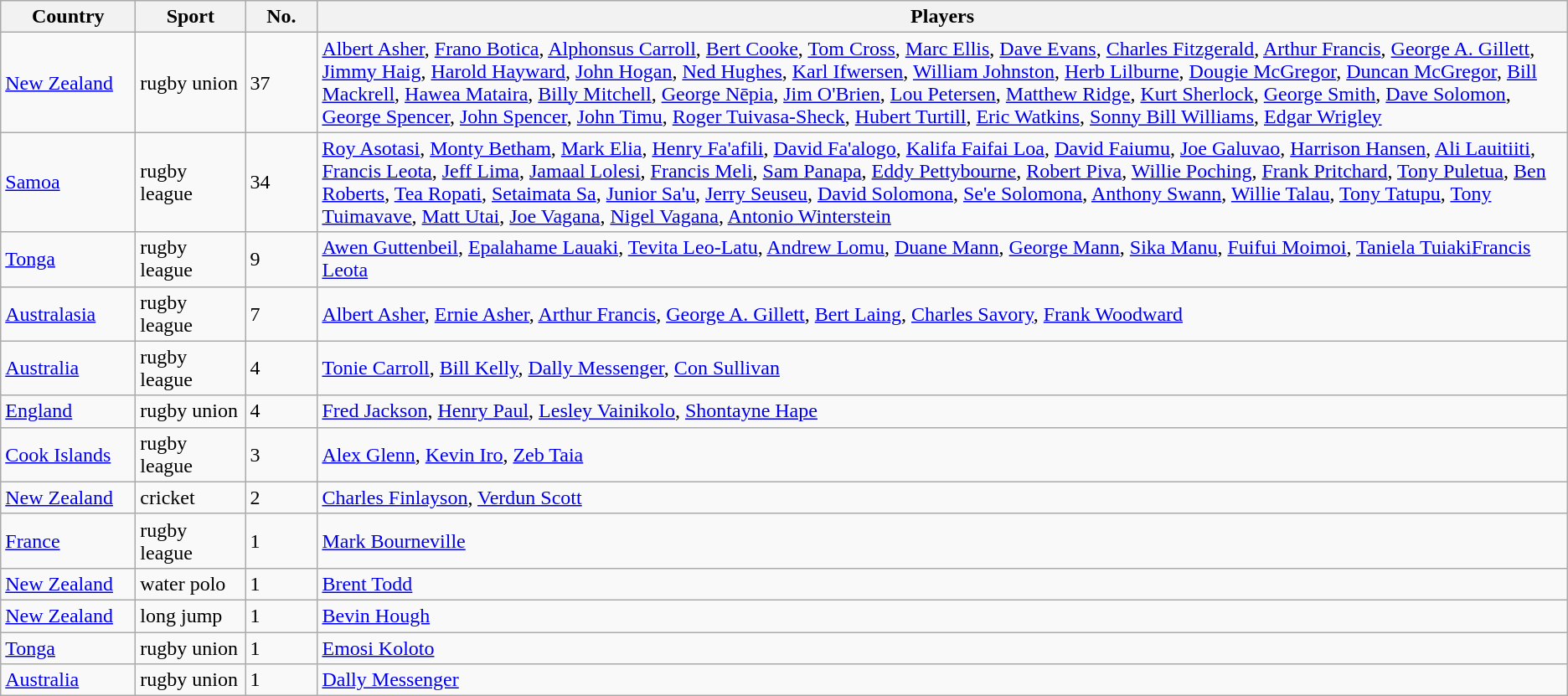<table class="wikitable sortable">
<tr>
<th width="100">Country</th>
<th width="80">Sport</th>
<th width="50">No.</th>
<th>Players</th>
</tr>
<tr>
<td><a href='#'>New Zealand</a></td>
<td>rugby union</td>
<td>37</td>
<td><a href='#'>Albert Asher</a>, <a href='#'>Frano Botica</a>, <a href='#'>Alphonsus Carroll</a>, <a href='#'>Bert Cooke</a>, <a href='#'>Tom Cross</a>, <a href='#'>Marc Ellis</a>, <a href='#'>Dave Evans</a>, <a href='#'>Charles Fitzgerald</a>, <a href='#'>Arthur Francis</a>, <a href='#'>George A. Gillett</a>, <a href='#'>Jimmy Haig</a>, <a href='#'>Harold Hayward</a>, <a href='#'>John Hogan</a>, <a href='#'>Ned Hughes</a>, <a href='#'>Karl Ifwersen</a>, <a href='#'>William Johnston</a>, <a href='#'>Herb Lilburne</a>, <a href='#'>Dougie McGregor</a>, <a href='#'>Duncan McGregor</a>, <a href='#'>Bill Mackrell</a>, <a href='#'>Hawea Mataira</a>, <a href='#'>Billy Mitchell</a>, <a href='#'>George Nēpia</a>, <a href='#'>Jim O'Brien</a>, <a href='#'>Lou Petersen</a>, <a href='#'>Matthew Ridge</a>, <a href='#'>Kurt Sherlock</a>, <a href='#'>George Smith</a>, <a href='#'>Dave Solomon</a>, <a href='#'>George Spencer</a>, <a href='#'>John Spencer</a>, <a href='#'>John Timu</a>, <a href='#'>Roger Tuivasa-Sheck</a>, <a href='#'>Hubert Turtill</a>, <a href='#'>Eric Watkins</a>, <a href='#'>Sonny Bill Williams</a>, <a href='#'>Edgar Wrigley</a></td>
</tr>
<tr>
<td><a href='#'>Samoa</a></td>
<td>rugby league</td>
<td>34</td>
<td><a href='#'>Roy Asotasi</a>, <a href='#'>Monty Betham</a>, <a href='#'>Mark Elia</a>, <a href='#'>Henry Fa'afili</a>, <a href='#'>David Fa'alogo</a>, <a href='#'>Kalifa Faifai Loa</a>, <a href='#'>David Faiumu</a>, <a href='#'>Joe Galuvao</a>, <a href='#'>Harrison Hansen</a>, <a href='#'>Ali Lauitiiti</a>, <a href='#'>Francis Leota</a>, <a href='#'>Jeff Lima</a>, <a href='#'>Jamaal Lolesi</a>, <a href='#'>Francis Meli</a>, <a href='#'>Sam Panapa</a>, <a href='#'>Eddy Pettybourne</a>, <a href='#'>Robert Piva</a>, <a href='#'>Willie Poching</a>, <a href='#'>Frank Pritchard</a>, <a href='#'>Tony Puletua</a>, <a href='#'>Ben Roberts</a>, <a href='#'>Tea Ropati</a>, <a href='#'>Setaimata Sa</a>, <a href='#'>Junior Sa'u</a>, <a href='#'>Jerry Seuseu</a>, <a href='#'>David Solomona</a>, <a href='#'>Se'e Solomona</a>, <a href='#'>Anthony Swann</a>, <a href='#'>Willie Talau</a>, <a href='#'>Tony Tatupu</a>, <a href='#'>Tony Tuimavave</a>, <a href='#'>Matt Utai</a>, <a href='#'>Joe Vagana</a>, <a href='#'>Nigel Vagana</a>, <a href='#'>Antonio Winterstein</a></td>
</tr>
<tr>
<td><a href='#'>Tonga</a></td>
<td>rugby league</td>
<td>9</td>
<td><a href='#'>Awen Guttenbeil</a>, <a href='#'>Epalahame Lauaki</a>, <a href='#'>Tevita Leo-Latu</a>, <a href='#'>Andrew Lomu</a>, <a href='#'>Duane Mann</a>, <a href='#'>George Mann</a>, <a href='#'>Sika Manu</a>, <a href='#'>Fuifui Moimoi</a>, <a href='#'>Taniela Tuiaki</a><a href='#'>Francis Leota</a></td>
</tr>
<tr>
<td><a href='#'>Australasia</a></td>
<td>rugby league</td>
<td>7</td>
<td><a href='#'>Albert Asher</a>, <a href='#'>Ernie Asher</a>, <a href='#'>Arthur Francis</a>, <a href='#'>George A. Gillett</a>, <a href='#'>Bert Laing</a>, <a href='#'>Charles Savory</a>, <a href='#'>Frank Woodward</a></td>
</tr>
<tr>
<td><a href='#'>Australia</a></td>
<td>rugby league</td>
<td>4</td>
<td><a href='#'>Tonie Carroll</a>, <a href='#'>Bill Kelly</a>, <a href='#'>Dally Messenger</a>, <a href='#'>Con Sullivan</a></td>
</tr>
<tr>
<td><a href='#'>England</a></td>
<td>rugby union</td>
<td>4</td>
<td><a href='#'>Fred Jackson</a>, <a href='#'>Henry Paul</a>, <a href='#'>Lesley Vainikolo</a>, <a href='#'>Shontayne Hape</a></td>
</tr>
<tr>
<td><a href='#'>Cook Islands</a></td>
<td>rugby league</td>
<td>3</td>
<td><a href='#'>Alex Glenn</a>, <a href='#'>Kevin Iro</a>, <a href='#'>Zeb Taia</a></td>
</tr>
<tr>
<td><a href='#'>New Zealand</a></td>
<td>cricket</td>
<td>2</td>
<td><a href='#'>Charles Finlayson</a>, <a href='#'>Verdun Scott</a></td>
</tr>
<tr>
<td><a href='#'>France</a></td>
<td>rugby league</td>
<td>1</td>
<td><a href='#'>Mark Bourneville</a></td>
</tr>
<tr>
<td><a href='#'>New Zealand</a></td>
<td>water polo</td>
<td>1</td>
<td><a href='#'>Brent Todd</a></td>
</tr>
<tr>
<td><a href='#'>New Zealand</a></td>
<td>long jump</td>
<td>1</td>
<td><a href='#'>Bevin Hough</a></td>
</tr>
<tr>
<td><a href='#'>Tonga</a></td>
<td>rugby union</td>
<td>1</td>
<td><a href='#'>Emosi Koloto</a></td>
</tr>
<tr>
<td><a href='#'>Australia</a></td>
<td>rugby union</td>
<td>1</td>
<td><a href='#'>Dally Messenger</a></td>
</tr>
</table>
